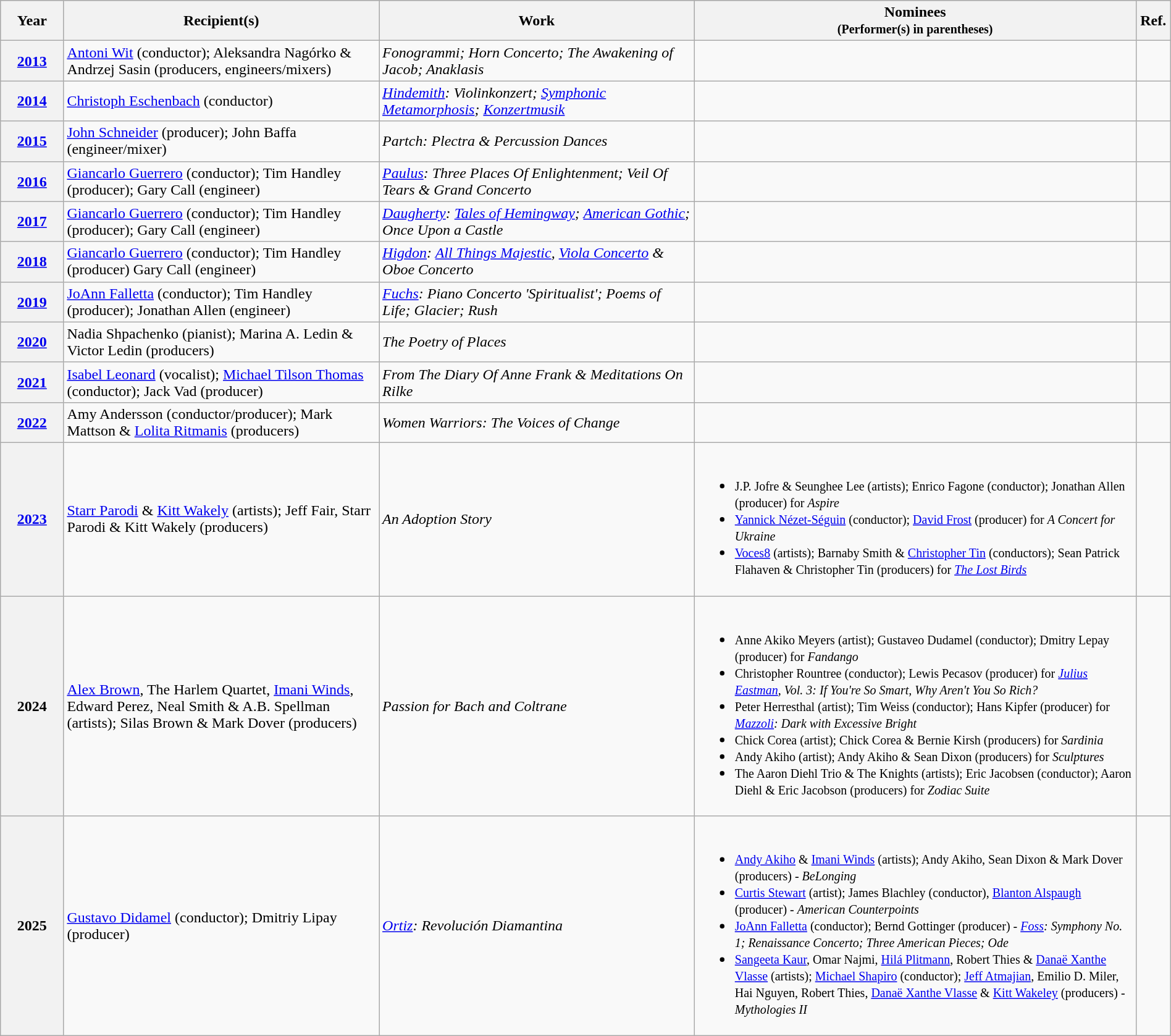<table class="wikitable" width=100%>
<tr bgcolor="#bebebe">
<th width="5%">Year</th>
<th width="25%">Recipient(s)</th>
<th width="25%">Work</th>
<th width="35%" class=unsortable>Nominees<br><small>(Performer(s) in parentheses)</small></th>
<th width="2%" class=unsortable>Ref.</th>
</tr>
<tr>
<th scope="row" style="text-align:center;"><a href='#'>2013</a></th>
<td><a href='#'>Antoni Wit</a> (conductor); Aleksandra Nagórko & Andrzej Sasin (producers, engineers/mixers)</td>
<td><em>Fonogrammi; Horn Concerto; The Awakening of Jacob; Anaklasis</em></td>
<td></td>
<td align="center"></td>
</tr>
<tr>
<th scope="row" style="text-align:center;"><a href='#'>2014</a></th>
<td><a href='#'>Christoph Eschenbach</a> (conductor)</td>
<td><em><a href='#'>Hindemith</a>: Violinkonzert; <a href='#'>Symphonic Metamorphosis</a>; <a href='#'>Konzertmusik</a></em></td>
<td></td>
<td align="center"></td>
</tr>
<tr>
<th scope="row" style="text-align:center;"><a href='#'>2015</a></th>
<td><a href='#'>John Schneider</a> (producer); John Baffa (engineer/mixer)</td>
<td><em>Partch: Plectra & Percussion Dances</em></td>
<td></td>
<td align="center"></td>
</tr>
<tr>
<th scope="row" style="text-align:center;"><a href='#'>2016</a></th>
<td><a href='#'>Giancarlo Guerrero</a> (conductor); Tim Handley (producer); Gary Call (engineer)</td>
<td><em><a href='#'>Paulus</a>: Three Places Of Enlightenment; Veil Of Tears & Grand Concerto</em></td>
<td></td>
<td align="center"></td>
</tr>
<tr>
<th scope="row" style="text-align:center;"><a href='#'>2017</a></th>
<td><a href='#'>Giancarlo Guerrero</a> (conductor); Tim Handley (producer); Gary Call (engineer)</td>
<td><em><a href='#'>Daugherty</a>: <a href='#'>Tales of Hemingway</a>; <a href='#'>American Gothic</a>; Once Upon a Castle</em></td>
<td></td>
<td align="center"></td>
</tr>
<tr>
<th scope="row" style="text-align:center;"><a href='#'>2018</a></th>
<td><a href='#'>Giancarlo Guerrero</a> (conductor); Tim Handley (producer) Gary Call (engineer)</td>
<td><em><a href='#'>Higdon</a>: <a href='#'>All Things Majestic</a>, <a href='#'>Viola Concerto</a> & Oboe Concerto</em></td>
<td></td>
<td align="center"></td>
</tr>
<tr>
<th scope="row" style="text-align:center;"><a href='#'>2019</a></th>
<td><a href='#'>JoAnn Falletta</a> (conductor); Tim Handley (producer); Jonathan Allen (engineer)</td>
<td><em><a href='#'>Fuchs</a>: Piano Concerto 'Spiritualist'; Poems of Life; Glacier; Rush</em></td>
<td></td>
<td align="center"></td>
</tr>
<tr>
<th scope="row" style="text-align:center;"><a href='#'>2020</a></th>
<td>Nadia Shpachenko (pianist); Marina A. Ledin & Victor Ledin (producers)</td>
<td><em>The Poetry of Places</em></td>
<td></td>
<td style="text-align:center;"></td>
</tr>
<tr>
<th scope="row" style="text-align:center;"><a href='#'>2021</a></th>
<td><a href='#'>Isabel Leonard</a> (vocalist); <a href='#'>Michael Tilson Thomas</a> (conductor); Jack Vad (producer)</td>
<td><em>From The Diary Of Anne Frank & Meditations On Rilke</em></td>
<td></td>
<td align="center"></td>
</tr>
<tr>
<th scope="row" style="text-align:center;"><a href='#'>2022</a></th>
<td>Amy Andersson (conductor/producer); Mark Mattson & <a href='#'>Lolita Ritmanis</a> (producers)</td>
<td><em>Women Warriors: The Voices of Change</em></td>
<td></td>
<td style="text-align:center;"></td>
</tr>
<tr>
<th scope="row" style="text-align:center;"><a href='#'>2023</a></th>
<td><a href='#'>Starr Parodi</a> & <a href='#'>Kitt Wakely</a> (artists); Jeff Fair, Starr Parodi & Kitt Wakely (producers)</td>
<td><em>An Adoption Story</em></td>
<td {{smalldiv><br><ul><li><small>J.P. Jofre & Seunghee Lee (artists); Enrico Fagone (conductor); Jonathan Allen (producer) for <em>Aspire</em></small></li><li><small><a href='#'>Yannick Nézet-Séguin</a> (conductor); <a href='#'>David Frost</a> (producer) for <em>A Concert for Ukraine</em></small></li><li><small><a href='#'>Voces8</a> (artists); Barnaby Smith & <a href='#'>Christopher Tin</a> (conductors); Sean Patrick Flahaven & Christopher Tin (producers) for <em><a href='#'>The Lost Birds</a></em></small></li></ul></td>
<td></td>
</tr>
<tr>
<th>2024</th>
<td><a href='#'>Alex Brown</a>, The Harlem Quartet, <a href='#'>Imani Winds</a>, Edward Perez, Neal Smith & A.B. Spellman (artists); Silas Brown & Mark Dover (producers)</td>
<td><em>Passion for Bach and Coltrane</em></td>
<td><br><ul><li><small>Anne Akiko Meyers (artist); Gustaveo Dudamel (conductor); Dmitry Lepay (producer) for <em>Fandango</em></small></li><li><small>Christopher Rountree (conductor); Lewis Pecasov (producer) for <em><a href='#'>Julius Eastman</a>, Vol. 3: If You're So Smart, Why Aren't You So Rich?</em></small></li><li><small>Peter Herresthal (artist); Tim Weiss (conductor); Hans Kipfer (producer) for <em><a href='#'>Mazzoli</a>: Dark with Excessive Bright</em></small></li><li><small>Chick Corea (artist); Chick Corea & Bernie Kirsh (producers) for <em>Sardinia</em></small></li><li><small>Andy Akiho (artist); Andy Akiho & Sean Dixon (producers) for <em>Sculptures</em></small></li><li><small>The Aaron Diehl Trio & The Knights (artists); Eric Jacobsen (conductor); Aaron Diehl & Eric Jacobson (producers) for <em>Zodiac Suite</em></small></li></ul></td>
<td></td>
</tr>
<tr>
<th>2025</th>
<td><a href='#'>Gustavo Didamel</a> (conductor); Dmitriy Lipay (producer)</td>
<td><em><a href='#'>Ortiz</a>: Revolución Diamantina</em></td>
<td><br><ul><li><small><a href='#'>Andy Akiho</a> & <a href='#'>Imani Winds</a> (artists); Andy Akiho, Sean Dixon & Mark Dover (producers) - <em>BeLonging</em></small></li><li><small><a href='#'>Curtis Stewart</a> (artist); James Blachley (conductor), <a href='#'>Blanton Alspaugh</a> (producer) - <em>American Counterpoints</em></small></li><li><small><a href='#'>JoAnn Falletta</a> (conductor); Bernd Gottinger (producer) - <em><a href='#'>Foss</a>: Symphony No. 1; Renaissance Concerto; Three American Pieces; Ode</em></small></li><li><small><a href='#'>Sangeeta Kaur</a>, Omar Najmi, <a href='#'>Hilá Plitmann</a>, Robert Thies & <a href='#'>Danaë Xanthe Vlasse</a> (artists); <a href='#'>Michael Shapiro</a> (conductor); <a href='#'>Jeff Atmajian</a>, Emilio D. Miler, Hai Nguyen, Robert Thies, <a href='#'>Danaë Xanthe Vlasse</a> & <a href='#'>Kitt Wakeley</a> (producers) - <em>Mythologies II</em></small></li></ul></td>
<td></td>
</tr>
</table>
